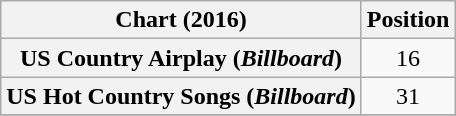<table class="wikitable sortable plainrowheaders" style="text-align:center">
<tr>
<th scope="col">Chart (2016)</th>
<th scope="col">Position</th>
</tr>
<tr>
<th scope="row">US Country Airplay (<em>Billboard</em>)</th>
<td>16</td>
</tr>
<tr>
<th scope="row">US Hot Country Songs (<em>Billboard</em>)</th>
<td>31</td>
</tr>
<tr>
</tr>
</table>
